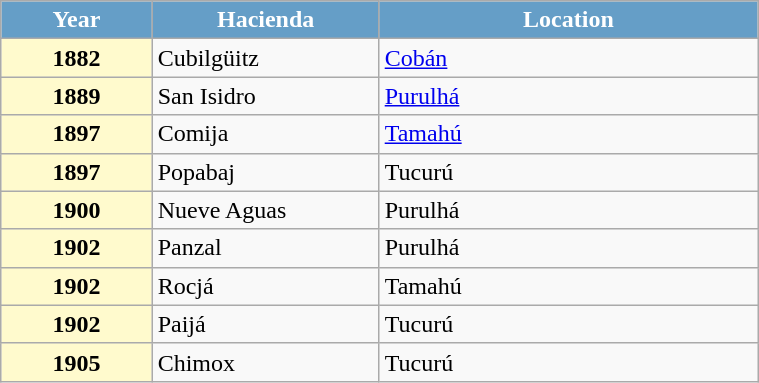<table class="mw-collapsible wikitable" width=40%>
<tr style="color:white;">
<th style="background:#659ec7;" align=center width=20%><strong>Year</strong></th>
<th style="background:#659ec7;" align=center width=30%><strong>Hacienda</strong></th>
<th style="background:#659ec7;" align=center><strong>Location</strong></th>
</tr>
<tr>
<th style="background:lemonchiffon;">1882</th>
<td>Cubilgüitz</td>
<td><a href='#'>Cobán</a></td>
</tr>
<tr>
<th style="background:lemonchiffon;">1889</th>
<td>San Isidro</td>
<td><a href='#'>Purulhá</a></td>
</tr>
<tr>
<th style="background:lemonchiffon;">1897</th>
<td>Comija</td>
<td><a href='#'>Tamahú</a></td>
</tr>
<tr>
<th style="background:lemonchiffon;">1897</th>
<td>Popabaj</td>
<td>Tucurú</td>
</tr>
<tr>
<th style="background:lemonchiffon;">1900</th>
<td>Nueve Aguas</td>
<td>Purulhá</td>
</tr>
<tr>
<th style="background:lemonchiffon;">1902</th>
<td>Panzal</td>
<td>Purulhá</td>
</tr>
<tr>
<th style="background:lemonchiffon;">1902</th>
<td>Rocjá</td>
<td>Tamahú</td>
</tr>
<tr>
<th style="background:lemonchiffon;">1902</th>
<td>Paijá</td>
<td>Tucurú</td>
</tr>
<tr>
<th style="background:lemonchiffon;">1905</th>
<td>Chimox</td>
<td>Tucurú</td>
</tr>
</table>
